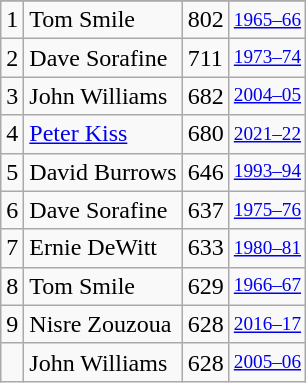<table class="wikitable">
<tr>
</tr>
<tr>
<td>1</td>
<td>Tom Smile</td>
<td>802</td>
<td style="font-size:80%;"><a href='#'>1965–66</a></td>
</tr>
<tr>
<td>2</td>
<td>Dave Sorafine</td>
<td>711</td>
<td style="font-size:80%;"><a href='#'>1973–74</a></td>
</tr>
<tr>
<td>3</td>
<td>John Williams</td>
<td>682</td>
<td style="font-size:80%;"><a href='#'>2004–05</a></td>
</tr>
<tr>
<td>4</td>
<td><a href='#'>Peter Kiss</a></td>
<td>680</td>
<td style="font-size:80%;"><a href='#'>2021–22</a></td>
</tr>
<tr>
<td>5</td>
<td>David Burrows</td>
<td>646</td>
<td style="font-size:80%;"><a href='#'>1993–94</a></td>
</tr>
<tr>
<td>6</td>
<td>Dave Sorafine</td>
<td>637</td>
<td style="font-size:80%;"><a href='#'>1975–76</a></td>
</tr>
<tr>
<td>7</td>
<td>Ernie DeWitt</td>
<td>633</td>
<td style="font-size:80%;"><a href='#'>1980–81</a></td>
</tr>
<tr>
<td>8</td>
<td>Tom Smile</td>
<td>629</td>
<td style="font-size:80%;"><a href='#'>1966–67</a></td>
</tr>
<tr>
<td>9</td>
<td>Nisre Zouzoua</td>
<td>628</td>
<td style="font-size:80%;"><a href='#'>2016–17</a></td>
</tr>
<tr>
<td></td>
<td>John Williams</td>
<td>628</td>
<td style="font-size:80%;"><a href='#'>2005–06</a></td>
</tr>
</table>
